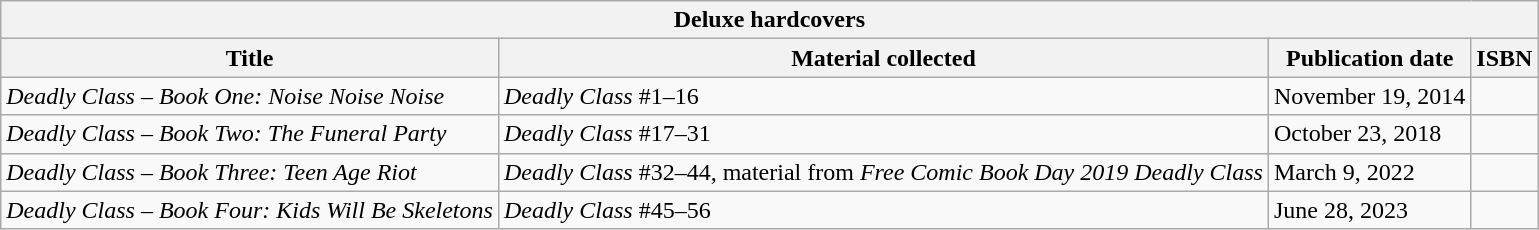<table class="wikitable">
<tr>
<th colspan="4">Deluxe hardcovers</th>
</tr>
<tr>
<th>Title</th>
<th>Material collected</th>
<th>Publication date</th>
<th>ISBN</th>
</tr>
<tr>
<td><em>Deadly Class – Book One: Noise Noise Noise</em></td>
<td><em>Deadly Class</em> #1–16</td>
<td>November 19, 2014</td>
<td></td>
</tr>
<tr>
<td><em>Deadly Class – Book Two: The Funeral Party</em></td>
<td><em>Deadly Class</em> #17–31</td>
<td>October 23, 2018</td>
<td></td>
</tr>
<tr>
<td><em>Deadly Class – Book Three: Teen Age Riot</em></td>
<td><em>Deadly Class</em> #32–44, material from <em>Free Comic Book Day 2019 Deadly Class</em></td>
<td>March 9, 2022</td>
<td></td>
</tr>
<tr>
<td><em>Deadly Class – Book Four: Kids Will Be Skeletons</em></td>
<td><em>Deadly Class</em> #45–56</td>
<td>June 28, 2023</td>
<td></td>
</tr>
</table>
